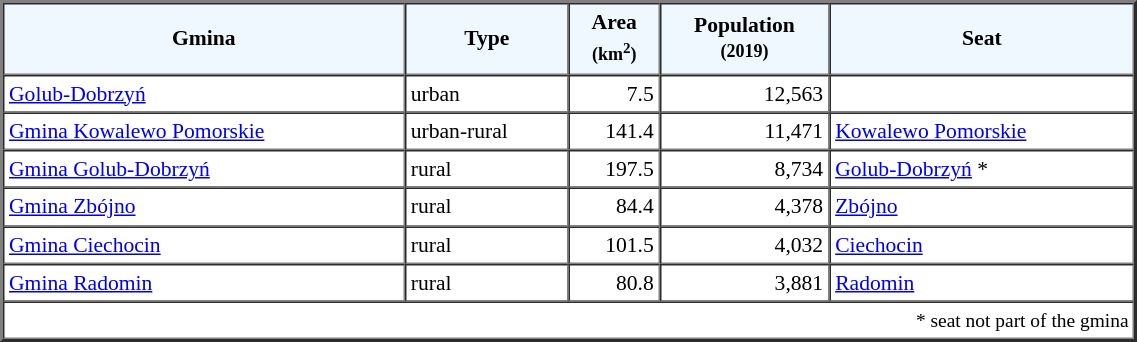<table width="60%" border="2" cellpadding="3" cellspacing="0" style="font-size:90%;line-height:120%;">
<tr bgcolor="F0F8FF">
<td style="text-align:center;"><strong>Gmina</strong></td>
<td style="text-align:center;"><strong>Type</strong></td>
<td style="text-align:center;"><strong>Area<br><small>(km<sup>2</sup>)</small></strong></td>
<td style="text-align:center;"><strong>Population<br><small>(2019)</small></strong></td>
<td style="text-align:center;"><strong>Seat</strong></td>
</tr>
<tr>
<td><a href='#'>Golub-Dobrzyń</a></td>
<td>urban</td>
<td style="text-align:right;">7.5</td>
<td style="text-align:right;">12,563</td>
<td> </td>
</tr>
<tr>
<td><a href='#'>Gmina Kowalewo Pomorskie</a></td>
<td>urban-rural</td>
<td style="text-align:right;">141.4</td>
<td style="text-align:right;">11,471</td>
<td><a href='#'>Kowalewo Pomorskie</a></td>
</tr>
<tr>
<td><a href='#'>Gmina Golub-Dobrzyń</a></td>
<td>rural</td>
<td style="text-align:right;">197.5</td>
<td style="text-align:right;">8,734</td>
<td><a href='#'>Golub-Dobrzyń</a> *</td>
</tr>
<tr>
<td><a href='#'>Gmina Zbójno</a></td>
<td>rural</td>
<td style="text-align:right;">84.4</td>
<td style="text-align:right;">4,378</td>
<td><a href='#'>Zbójno</a></td>
</tr>
<tr>
<td><a href='#'>Gmina Ciechocin</a></td>
<td>rural</td>
<td style="text-align:right;">101.5</td>
<td style="text-align:right;">4,032</td>
<td><a href='#'>Ciechocin</a></td>
</tr>
<tr>
<td><a href='#'>Gmina Radomin</a></td>
<td>rural</td>
<td style="text-align:right;">80.8</td>
<td style="text-align:right;">3,881</td>
<td><a href='#'>Radomin</a></td>
</tr>
<tr>
<td colspan=5 style="text-align:right;font-size:90%">* seat not part of the gmina</td>
</tr>
<tr>
</tr>
</table>
